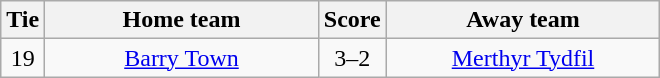<table class="wikitable" style="text-align:center;">
<tr>
<th width=20>Tie</th>
<th width=175>Home team</th>
<th width=20>Score</th>
<th width=175>Away team</th>
</tr>
<tr>
<td>19</td>
<td><a href='#'>Barry Town</a></td>
<td>3–2</td>
<td><a href='#'>Merthyr Tydfil</a></td>
</tr>
</table>
